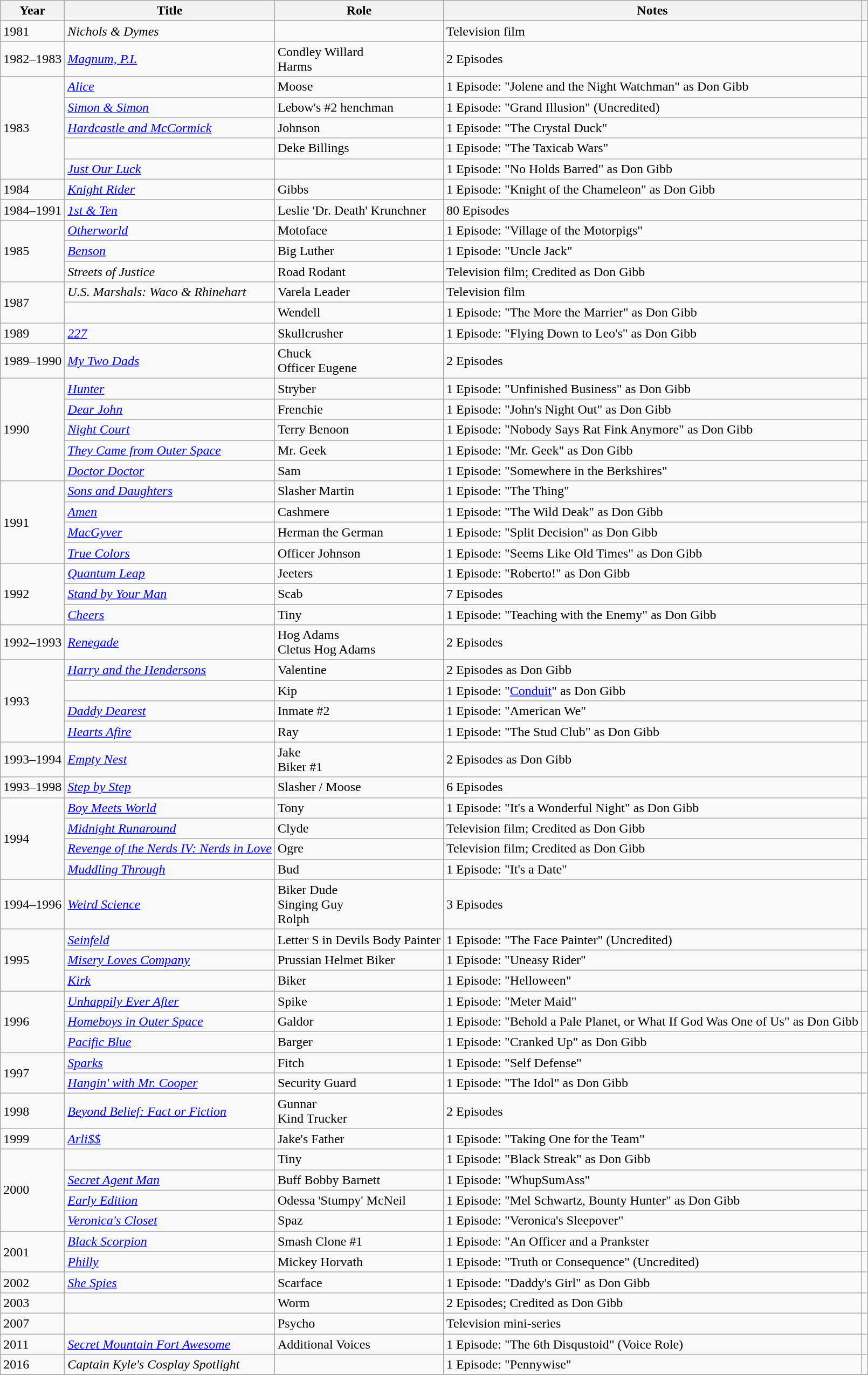<table class="wikitable sortable plainrowheaders">
<tr>
<th scope="col">Year</th>
<th scope="col">Title</th>
<th scope="col">Role</th>
<th scope="col" class="unsortable">Notes</th>
<th scope="col" class="unsortable"></th>
</tr>
<tr>
<td>1981</td>
<td><em>Nichols & Dymes</em></td>
<td></td>
<td>Television film</td>
<td></td>
</tr>
<tr>
<td>1982–1983</td>
<td><em><a href='#'>Magnum, P.I.</a></em></td>
<td>Condley Willard<br>Harms</td>
<td>2 Episodes</td>
<td></td>
</tr>
<tr>
<td rowspan="5">1983</td>
<td><em><a href='#'>Alice</a></em></td>
<td>Moose</td>
<td>1 Episode: "Jolene and the Night Watchman" as Don Gibb</td>
<td></td>
</tr>
<tr>
<td><em><a href='#'>Simon & Simon</a></em></td>
<td>Lebow's #2 henchman</td>
<td>1 Episode: "Grand Illusion" (Uncredited)</td>
<td></td>
</tr>
<tr>
<td><em><a href='#'>Hardcastle and McCormick</a></em></td>
<td>Johnson</td>
<td>1 Episode: "The Crystal Duck"</td>
<td></td>
</tr>
<tr>
<td><em></em></td>
<td>Deke Billings</td>
<td>1 Episode: "The Taxicab Wars"</td>
<td></td>
</tr>
<tr>
<td><em><a href='#'>Just Our Luck</a></em></td>
<td></td>
<td>1 Episode: "No Holds Barred" as Don Gibb</td>
<td></td>
</tr>
<tr>
<td>1984</td>
<td><em><a href='#'>Knight Rider</a></em></td>
<td>Gibbs</td>
<td>1 Episode: "Knight of the Chameleon" as Don Gibb</td>
<td></td>
</tr>
<tr>
<td>1984–1991</td>
<td><em><a href='#'>1st & Ten</a></em></td>
<td>Leslie 'Dr. Death' Krunchner</td>
<td>80 Episodes</td>
<td></td>
</tr>
<tr>
<td rowspan="3">1985</td>
<td><em><a href='#'>Otherworld</a></em></td>
<td>Motoface</td>
<td>1 Episode: "Village of the Motorpigs"</td>
<td></td>
</tr>
<tr>
<td><em><a href='#'>Benson</a></em></td>
<td>Big Luther</td>
<td>1 Episode: "Uncle Jack"</td>
<td></td>
</tr>
<tr>
<td><em>Streets of Justice</em></td>
<td>Road Rodant</td>
<td>Television film; Credited as Don Gibb</td>
<td></td>
</tr>
<tr>
<td rowspan="2">1987</td>
<td><em>U.S. Marshals: Waco & Rhinehart</em></td>
<td>Varela Leader</td>
<td>Television film</td>
<td></td>
</tr>
<tr>
<td><em></em></td>
<td>Wendell</td>
<td>1 Episode: "The More the Marrier" as Don Gibb</td>
<td></td>
</tr>
<tr>
<td>1989</td>
<td><em><a href='#'>227</a></em></td>
<td>Skullcrusher</td>
<td>1 Episode: "Flying Down to Leo's" as Don Gibb</td>
<td></td>
</tr>
<tr>
<td>1989–1990</td>
<td><em><a href='#'>My Two Dads</a></em></td>
<td>Chuck<br>Officer Eugene</td>
<td>2 Episodes</td>
<td></td>
</tr>
<tr>
<td rowspan="5">1990</td>
<td><em><a href='#'>Hunter</a></em></td>
<td>Stryber</td>
<td>1 Episode: "Unfinished Business" as Don Gibb</td>
<td></td>
</tr>
<tr>
<td><em><a href='#'>Dear John</a></em></td>
<td>Frenchie</td>
<td>1 Episode: "John's Night Out" as Don Gibb</td>
<td></td>
</tr>
<tr>
<td><em><a href='#'>Night Court</a></em></td>
<td>Terry Benoon</td>
<td>1 Episode: "Nobody Says Rat Fink Anymore" as Don Gibb</td>
<td></td>
</tr>
<tr>
<td><em><a href='#'>They Came from Outer Space</a></em></td>
<td>Mr. Geek</td>
<td>1 Episode: "Mr. Geek" as Don Gibb</td>
<td></td>
</tr>
<tr>
<td><em><a href='#'>Doctor Doctor</a></em></td>
<td>Sam</td>
<td>1 Episode: "Somewhere in the Berkshires"</td>
<td></td>
</tr>
<tr>
<td rowspan="4">1991</td>
<td><em><a href='#'>Sons and Daughters</a></em></td>
<td>Slasher Martin</td>
<td>1 Episode: "The Thing"</td>
<td></td>
</tr>
<tr>
<td><em><a href='#'>Amen</a></em></td>
<td>Cashmere</td>
<td>1 Episode: "The Wild Deak" as Don Gibb</td>
<td></td>
</tr>
<tr>
<td><em><a href='#'>MacGyver</a></em></td>
<td>Herman the German</td>
<td>1 Episode: "Split Decision" as Don Gibb</td>
<td></td>
</tr>
<tr>
<td><em><a href='#'>True Colors</a></em></td>
<td>Officer Johnson</td>
<td>1 Episode: "Seems Like Old Times" as Don Gibb</td>
<td></td>
</tr>
<tr>
<td rowspan="3">1992</td>
<td><em><a href='#'>Quantum Leap</a></em></td>
<td>Jeeters</td>
<td>1 Episode: "Roberto!" as Don Gibb</td>
<td></td>
</tr>
<tr>
<td><em><a href='#'>Stand by Your Man</a></em></td>
<td>Scab</td>
<td>7 Episodes</td>
<td></td>
</tr>
<tr>
<td><em><a href='#'>Cheers</a></em></td>
<td>Tiny</td>
<td>1 Episode: "Teaching with the Enemy" as Don Gibb</td>
<td></td>
</tr>
<tr>
<td>1992–1993</td>
<td><em><a href='#'>Renegade</a></em></td>
<td>Hog Adams<br>Cletus Hog Adams</td>
<td>2 Episodes</td>
<td></td>
</tr>
<tr>
<td rowspan="4">1993</td>
<td><em><a href='#'>Harry and the Hendersons</a></em></td>
<td>Valentine</td>
<td>2 Episodes as Don Gibb</td>
<td></td>
</tr>
<tr>
<td><em></em></td>
<td>Kip</td>
<td>1 Episode: "<a href='#'>Conduit</a>" as Don Gibb</td>
<td></td>
</tr>
<tr>
<td><em><a href='#'>Daddy Dearest</a></em></td>
<td>Inmate #2</td>
<td>1 Episode: "American We"</td>
<td></td>
</tr>
<tr>
<td><em><a href='#'>Hearts Afire</a></em></td>
<td>Ray</td>
<td>1 Episode: "The Stud Club" as Don Gibb</td>
<td></td>
</tr>
<tr>
<td>1993–1994</td>
<td><em><a href='#'>Empty Nest</a></em></td>
<td>Jake<br>Biker #1</td>
<td>2 Episodes as Don Gibb</td>
<td></td>
</tr>
<tr>
<td>1993–1998</td>
<td><em><a href='#'>Step by Step</a></em></td>
<td>Slasher / Moose</td>
<td>6 Episodes</td>
<td></td>
</tr>
<tr>
<td rowspan="4">1994</td>
<td><em><a href='#'>Boy Meets World</a></em></td>
<td>Tony</td>
<td>1 Episode: "It's a Wonderful Night" as Don Gibb</td>
<td></td>
</tr>
<tr>
<td><em><a href='#'>Midnight Runaround</a></em></td>
<td>Clyde</td>
<td>Television film; Credited as Don Gibb</td>
<td></td>
</tr>
<tr>
<td><em><a href='#'>Revenge of the Nerds IV: Nerds in Love</a></em></td>
<td>Ogre</td>
<td>Television film; Credited as Don Gibb</td>
<td></td>
</tr>
<tr>
<td><em><a href='#'>Muddling Through</a></em></td>
<td>Bud</td>
<td>1 Episode: "It's a Date"</td>
<td></td>
</tr>
<tr>
<td>1994–1996</td>
<td><em><a href='#'>Weird Science</a></em></td>
<td>Biker Dude<br>Singing Guy<br>Rolph</td>
<td>3 Episodes</td>
<td></td>
</tr>
<tr>
<td rowspan="3">1995</td>
<td><em><a href='#'>Seinfeld</a></em></td>
<td>Letter S in Devils Body Painter</td>
<td>1 Episode: "The Face Painter" (Uncredited)</td>
<td></td>
</tr>
<tr>
<td><em><a href='#'>Misery Loves Company</a></em></td>
<td>Prussian Helmet Biker</td>
<td>1 Episode: "Uneasy Rider"</td>
<td></td>
</tr>
<tr>
<td><em><a href='#'>Kirk</a></em></td>
<td>Biker</td>
<td>1 Episode: "Helloween"</td>
<td></td>
</tr>
<tr>
<td rowspan="3">1996</td>
<td><em><a href='#'>Unhappily Ever After</a></em></td>
<td>Spike</td>
<td>1 Episode: "Meter Maid"</td>
<td></td>
</tr>
<tr>
<td><em><a href='#'>Homeboys in Outer Space</a></em></td>
<td>Galdor</td>
<td>1 Episode: "Behold a Pale Planet, or What If God Was One of Us" as Don Gibb</td>
<td></td>
</tr>
<tr>
<td><em><a href='#'>Pacific Blue</a></em></td>
<td>Barger</td>
<td>1 Episode: "Cranked Up" as Don Gibb</td>
<td></td>
</tr>
<tr>
<td rowspan="2">1997</td>
<td><em><a href='#'>Sparks</a></em></td>
<td>Fitch</td>
<td>1 Episode: "Self Defense"</td>
<td></td>
</tr>
<tr>
<td><em><a href='#'>Hangin' with Mr. Cooper</a></em></td>
<td>Security Guard</td>
<td>1 Episode: "The Idol" as Don Gibb</td>
<td></td>
</tr>
<tr>
<td>1998</td>
<td><em><a href='#'>Beyond Belief: Fact or Fiction</a></em></td>
<td>Gunnar<br>Kind Trucker</td>
<td>2 Episodes</td>
<td></td>
</tr>
<tr>
<td>1999</td>
<td><em><a href='#'>Arli$$</a></em></td>
<td>Jake's Father</td>
<td>1 Episode: "Taking One for the Team"</td>
<td></td>
</tr>
<tr>
<td rowspan="4">2000</td>
<td><em></em></td>
<td>Tiny</td>
<td>1 Episode: "Black Streak" as Don Gibb</td>
<td></td>
</tr>
<tr>
<td><em><a href='#'>Secret Agent Man</a></em></td>
<td>Buff Bobby Barnett</td>
<td>1 Episode: "WhupSumAss"</td>
<td></td>
</tr>
<tr>
<td><em><a href='#'>Early Edition</a></em></td>
<td>Odessa 'Stumpy' McNeil</td>
<td>1 Episode: "Mel Schwartz, Bounty Hunter" as Don Gibb</td>
<td></td>
</tr>
<tr>
<td><em><a href='#'>Veronica's Closet</a></em></td>
<td>Spaz</td>
<td>1 Episode: "Veronica's Sleepover"</td>
<td></td>
</tr>
<tr>
<td rowspan="2">2001</td>
<td><em><a href='#'>Black Scorpion</a></em></td>
<td>Smash Clone #1</td>
<td>1 Episode: "An Officer and a Prankster</td>
<td></td>
</tr>
<tr>
<td><em><a href='#'>Philly</a></em></td>
<td>Mickey Horvath</td>
<td>1 Episode: "Truth or Consequence" (Uncredited)</td>
<td></td>
</tr>
<tr>
<td>2002</td>
<td><em><a href='#'>She Spies</a></em></td>
<td>Scarface</td>
<td>1 Episode: "Daddy's Girl" as Don Gibb</td>
<td></td>
</tr>
<tr>
<td>2003</td>
<td><em></em></td>
<td>Worm</td>
<td>2 Episodes; Credited as Don Gibb</td>
<td></td>
</tr>
<tr>
<td>2007</td>
<td><em></em></td>
<td>Psycho</td>
<td>Television mini-series</td>
<td></td>
</tr>
<tr>
<td>2011</td>
<td><em><a href='#'>Secret Mountain Fort Awesome</a></em></td>
<td>Additional Voices</td>
<td>1 Episode: "The 6th Disqustoid" (Voice Role)</td>
<td></td>
</tr>
<tr>
<td>2016</td>
<td><em>Captain Kyle's Cosplay Spotlight</em></td>
<td></td>
<td>1 Episode: "Pennywise"</td>
<td></td>
</tr>
<tr>
</tr>
</table>
